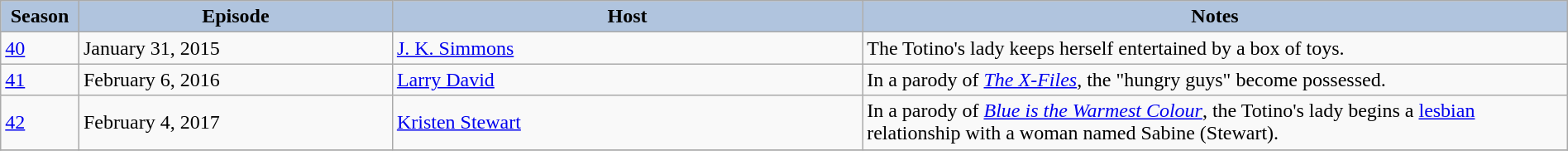<table class="wikitable" style="width:100%;">
<tr>
<th style="background:#B0C4DE;" width="5%">Season</th>
<th style="background:#B0C4DE;" width="20%">Episode</th>
<th style="background:#B0C4DE;" width="30%">Host</th>
<th style="background:#B0C4DE;" width="45%">Notes</th>
</tr>
<tr>
<td><a href='#'>40</a></td>
<td>January 31, 2015</td>
<td><a href='#'>J. K. Simmons</a></td>
<td>The Totino's lady keeps herself entertained by a box of toys.</td>
</tr>
<tr>
<td><a href='#'>41</a></td>
<td>February 6, 2016</td>
<td><a href='#'>Larry David</a></td>
<td>In a parody of <em><a href='#'>The X-Files</a></em>, the "hungry guys" become possessed.</td>
</tr>
<tr>
<td><a href='#'>42</a></td>
<td>February 4, 2017</td>
<td><a href='#'>Kristen Stewart</a></td>
<td>In a parody of <em><a href='#'>Blue is the Warmest Colour</a></em>, the Totino's lady begins a <a href='#'>lesbian</a> relationship with a woman named Sabine (Stewart).</td>
</tr>
<tr>
</tr>
</table>
